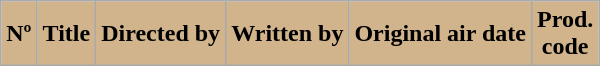<table class="wikitable plainrowheaders">
<tr>
<th style="background:#D2B48C;" width:20px">Nº</th>
<th style="background:#D2B48C;">Title</th>
<th style="background:#D2B48C;">Directed by</th>
<th style="background:#D2B48C;">Written by</th>
<th style="background:#D2B48C;" width:135px">Original air date</th>
<th style="background:#D2B48C;">Prod.<br>code<br>















</th>
</tr>
</table>
